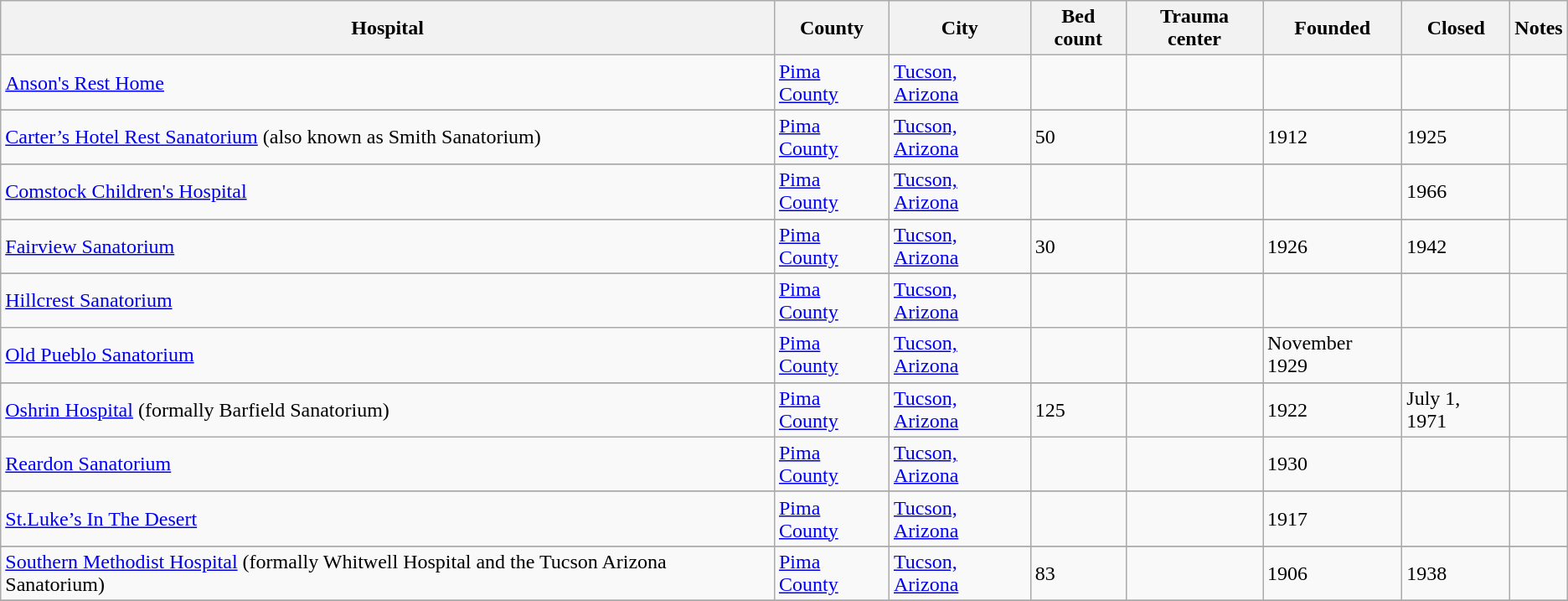<table class="wikitable sortable" border="1">
<tr>
<th>Hospital</th>
<th>County</th>
<th>City</th>
<th>Bed count</th>
<th>Trauma center</th>
<th>Founded</th>
<th>Closed</th>
<th>Notes</th>
</tr>
<tr>
<td><a href='#'>Anson's Rest Home</a></td>
<td><a href='#'>Pima County</a></td>
<td><a href='#'>Tucson, Arizona</a></td>
<td></td>
<td></td>
<td></td>
<td></td>
<td></td>
</tr>
<tr>
</tr>
<tr>
<td><a href='#'>Carter’s Hotel Rest Sanatorium</a> (also known as Smith Sanatorium)</td>
<td><a href='#'>Pima County</a></td>
<td><a href='#'>Tucson, Arizona</a></td>
<td>50</td>
<td></td>
<td>1912</td>
<td>1925</td>
</tr>
<tr>
</tr>
<tr>
<td><a href='#'>Comstock Children's Hospital</a></td>
<td><a href='#'>Pima County</a></td>
<td><a href='#'>Tucson, Arizona</a></td>
<td></td>
<td></td>
<td></td>
<td>1966</td>
<td></td>
</tr>
<tr>
</tr>
<tr>
<td><a href='#'>Fairview Sanatorium</a></td>
<td><a href='#'>Pima County</a></td>
<td><a href='#'>Tucson, Arizona</a></td>
<td>30</td>
<td></td>
<td>1926</td>
<td>1942</td>
</tr>
<tr>
</tr>
<tr>
<td><a href='#'>Hillcrest Sanatorium</a></td>
<td><a href='#'>Pima County</a></td>
<td><a href='#'>Tucson, Arizona</a></td>
<td></td>
<td></td>
<td></td>
<td></td>
<td></td>
</tr>
<tr>
<td><a href='#'>Old Pueblo Sanatorium</a></td>
<td><a href='#'>Pima County</a></td>
<td><a href='#'>Tucson, Arizona</a></td>
<td></td>
<td></td>
<td>November 1929</td>
<td></td>
</tr>
<tr>
</tr>
<tr>
<td><a href='#'>Oshrin Hospital</a> (formally Barfield Sanatorium)</td>
<td><a href='#'>Pima County</a></td>
<td><a href='#'>Tucson, Arizona</a></td>
<td>125</td>
<td></td>
<td>1922</td>
<td>July 1, 1971</td>
<td></td>
</tr>
<tr>
<td><a href='#'>Reardon Sanatorium</a></td>
<td><a href='#'>Pima County</a></td>
<td><a href='#'>Tucson, Arizona</a></td>
<td></td>
<td></td>
<td>1930</td>
<td></td>
<td></td>
</tr>
<tr>
</tr>
<tr>
<td><a href='#'>St.Luke’s In The Desert</a></td>
<td><a href='#'>Pima County</a></td>
<td><a href='#'>Tucson, Arizona</a></td>
<td></td>
<td></td>
<td>1917</td>
<td></td>
<td></td>
</tr>
<tr>
</tr>
<tr>
<td><a href='#'>Southern Methodist Hospital</a> (formally Whitwell Hospital and the Tucson Arizona Sanatorium)</td>
<td><a href='#'>Pima County</a></td>
<td><a href='#'>Tucson, Arizona</a></td>
<td>83</td>
<td></td>
<td>1906</td>
<td>1938</td>
<td></td>
</tr>
<tr>
</tr>
</table>
